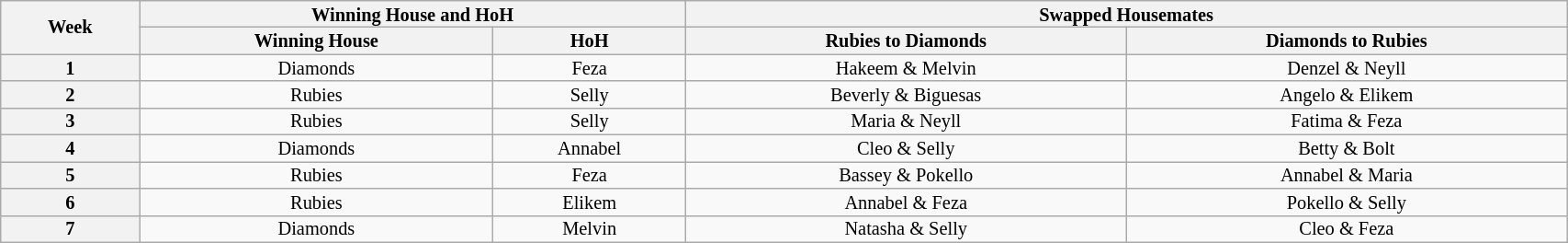<table class="wikitable" style="width:90%; text-align:center; font-size:85%; line-height:13px;">
<tr>
<th rowspan=2>Week</th>
<th colspan=2>Winning House and HoH</th>
<th colspan=2>Swapped Housemates</th>
</tr>
<tr>
<th>Winning House</th>
<th>HoH</th>
<th>Rubies to Diamonds</th>
<th>Diamonds to Rubies</th>
</tr>
<tr>
<th>1</th>
<td>Diamonds</td>
<td>Feza</td>
<td>Hakeem & Melvin</td>
<td>Denzel & Neyll</td>
</tr>
<tr>
<th>2</th>
<td>Rubies</td>
<td>Selly</td>
<td>Beverly & Biguesas</td>
<td>Angelo & Elikem</td>
</tr>
<tr>
<th>3</th>
<td>Rubies</td>
<td>Selly</td>
<td>Maria & Neyll</td>
<td>Fatima & Feza</td>
</tr>
<tr>
<th>4</th>
<td>Diamonds</td>
<td>Annabel</td>
<td>Cleo & Selly</td>
<td>Betty & Bolt</td>
</tr>
<tr>
<th>5</th>
<td>Rubies</td>
<td>Feza</td>
<td>Bassey & Pokello</td>
<td>Annabel & Maria</td>
</tr>
<tr>
<th>6</th>
<td>Rubies</td>
<td>Elikem</td>
<td>Annabel & Feza</td>
<td>Pokello & Selly</td>
</tr>
<tr>
<th>7</th>
<td>Diamonds</td>
<td>Melvin</td>
<td>Natasha & Selly</td>
<td>Cleo & Feza</td>
</tr>
</table>
